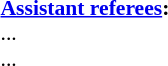<table width=50% style="font-size: 90%">
<tr>
<td><br><strong><a href='#'>Assistant referees</a>:</strong>
<br>...
<br>...</td>
</tr>
</table>
